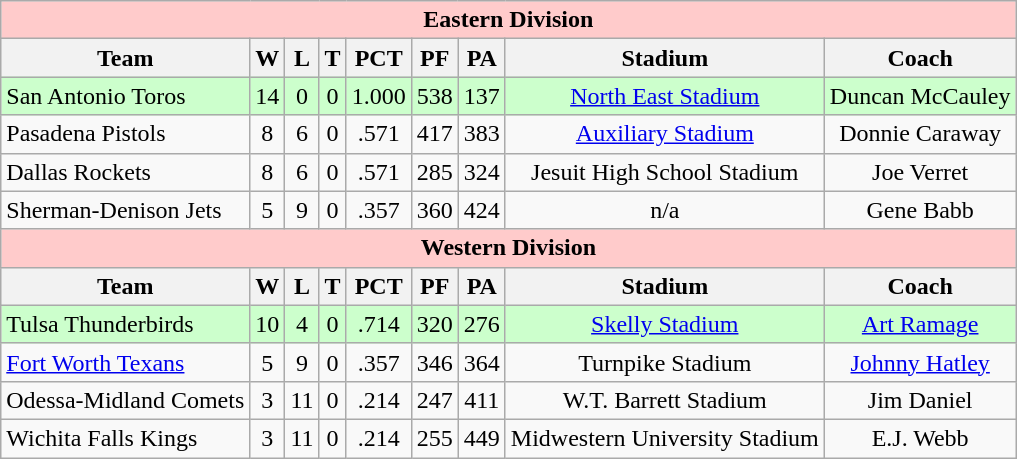<table class="wikitable">
<tr style="background:#ffcbcb;">
<td colspan="9" style="text-align:center;"><strong>Eastern Division</strong></td>
</tr>
<tr style="background:#efefef;">
<th>Team</th>
<th>W</th>
<th>L</th>
<th>T</th>
<th>PCT</th>
<th>PF</th>
<th>PA</th>
<th>Stadium</th>
<th>Coach</th>
</tr>
<tr style="text-align:center; background:#cfc;">
<td align="left">San Antonio Toros</td>
<td>14</td>
<td>0</td>
<td>0</td>
<td>1.000</td>
<td>538</td>
<td>137</td>
<td><a href='#'>North East Stadium</a></td>
<td>Duncan McCauley</td>
</tr>
<tr style="text-align:center;">
<td align="left">Pasadena Pistols</td>
<td>8</td>
<td>6</td>
<td>0</td>
<td>.571</td>
<td>417</td>
<td>383</td>
<td><a href='#'>Auxiliary Stadium</a></td>
<td>Donnie Caraway</td>
</tr>
<tr style="text-align:center;">
<td align="left">Dallas Rockets</td>
<td>8</td>
<td>6</td>
<td>0</td>
<td>.571</td>
<td>285</td>
<td>324</td>
<td>Jesuit High School Stadium</td>
<td>Joe Verret</td>
</tr>
<tr style="text-align:center;">
<td align="left">Sherman-Denison Jets</td>
<td>5</td>
<td>9</td>
<td>0</td>
<td>.357</td>
<td>360</td>
<td>424</td>
<td>n/a</td>
<td>Gene Babb</td>
</tr>
<tr style="background:#ffcbcb;">
<td colspan="9" style="text-align:center;"><strong>Western Division</strong></td>
</tr>
<tr style="background:#efefef;">
<th>Team</th>
<th>W</th>
<th>L</th>
<th>T</th>
<th>PCT</th>
<th>PF</th>
<th>PA</th>
<th>Stadium</th>
<th>Coach</th>
</tr>
<tr style="text-align:center; background:#cfc;">
<td align="left">Tulsa Thunderbirds</td>
<td>10</td>
<td>4</td>
<td>0</td>
<td>.714</td>
<td>320</td>
<td>276</td>
<td><a href='#'>Skelly Stadium</a></td>
<td><a href='#'>Art Ramage</a></td>
</tr>
<tr style="text-align:center;">
<td align="left"><a href='#'>Fort Worth Texans</a></td>
<td>5</td>
<td>9</td>
<td>0</td>
<td>.357</td>
<td>346</td>
<td>364</td>
<td>Turnpike Stadium</td>
<td><a href='#'>Johnny Hatley</a></td>
</tr>
<tr style="text-align:center;">
<td align="left">Odessa-Midland Comets</td>
<td>3</td>
<td>11</td>
<td>0</td>
<td>.214</td>
<td>247</td>
<td>411</td>
<td>W.T. Barrett Stadium</td>
<td>Jim Daniel</td>
</tr>
<tr style="text-align:center;">
<td align="left">Wichita Falls Kings</td>
<td>3</td>
<td>11</td>
<td>0</td>
<td>.214</td>
<td>255</td>
<td>449</td>
<td>Midwestern University Stadium</td>
<td>E.J. Webb</td>
</tr>
</table>
